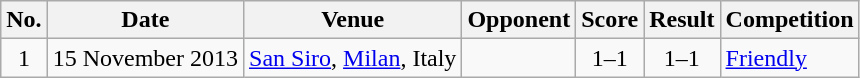<table class="wikitable sortable">
<tr>
<th scope="col">No.</th>
<th scope="col">Date</th>
<th scope="col">Venue</th>
<th scope="col">Opponent</th>
<th scope="col">Score</th>
<th scope="col">Result</th>
<th scope="col">Competition</th>
</tr>
<tr>
<td style="text-align:center">1</td>
<td>15 November 2013</td>
<td><a href='#'>San Siro</a>, <a href='#'>Milan</a>, Italy</td>
<td></td>
<td style="text-align:center">1–1</td>
<td style="text-align:center">1–1</td>
<td><a href='#'>Friendly</a></td>
</tr>
</table>
